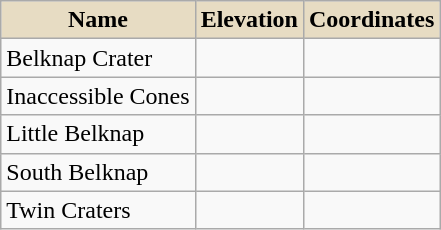<table align="left" class="wikitable sortable">
<tr>
<th style="background-color:#e7dcc3;">Name</th>
<th style="background-color:#e7dcc3;">Elevation</th>
<th style="background-color:#e7dcc3;">Coordinates</th>
</tr>
<tr>
<td>Belknap Crater</td>
<td></td>
<td></td>
</tr>
<tr>
<td>Inaccessible Cones</td>
<td></td>
<td></td>
</tr>
<tr>
<td>Little Belknap</td>
<td></td>
<td></td>
</tr>
<tr>
<td>South Belknap</td>
<td></td>
<td></td>
</tr>
<tr>
<td>Twin Craters</td>
<td></td>
<td></td>
</tr>
</table>
